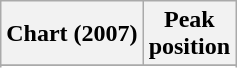<table class="wikitable sortable">
<tr>
<th>Chart (2007)</th>
<th>Peak<br>position</th>
</tr>
<tr>
</tr>
<tr>
</tr>
<tr>
</tr>
</table>
